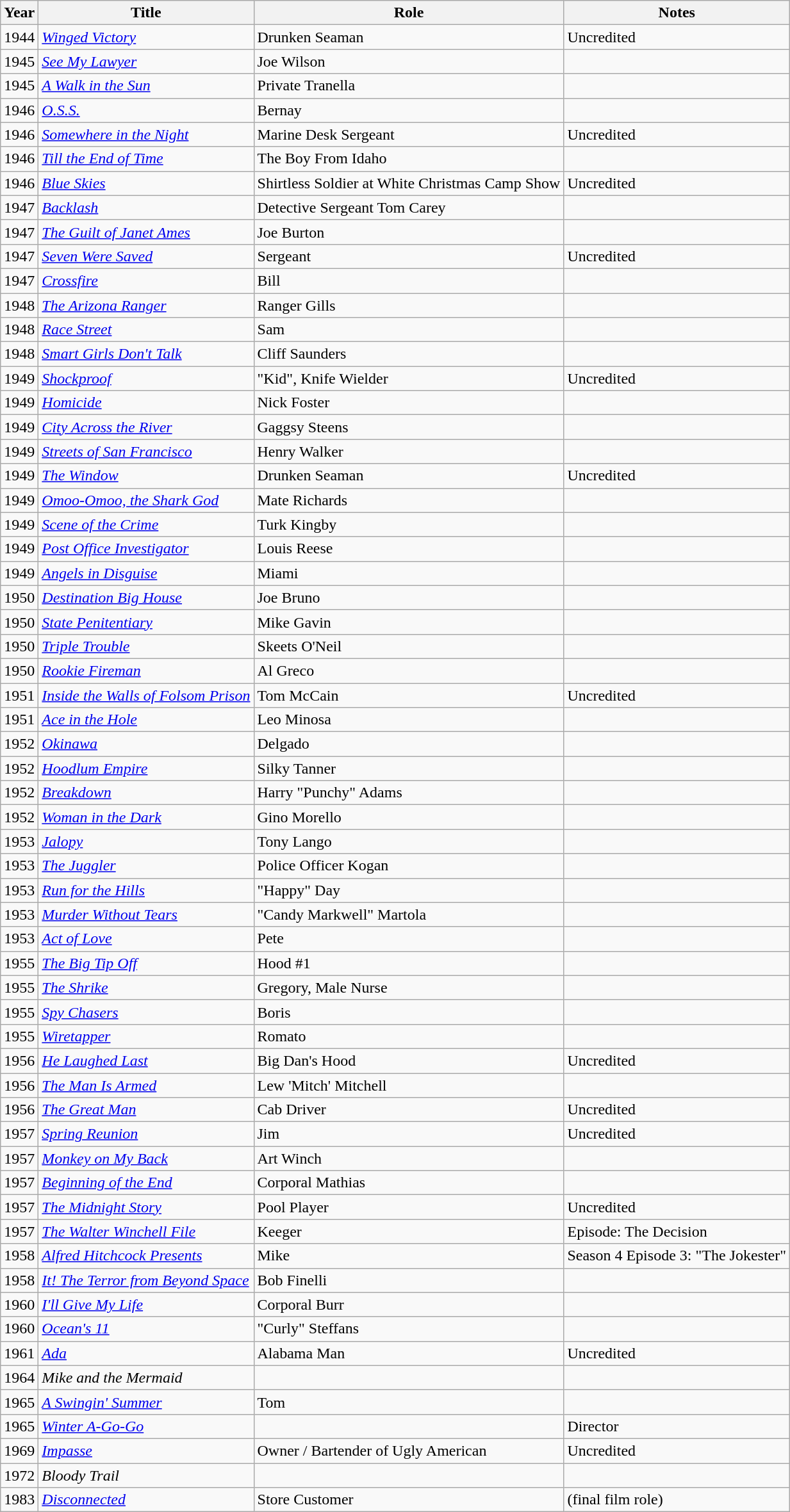<table class="wikitable sortable">
<tr>
<th>Year</th>
<th>Title</th>
<th>Role</th>
<th class = "unsortable">Notes</th>
</tr>
<tr>
<td>1944</td>
<td><em><a href='#'>Winged Victory</a></em></td>
<td>Drunken Seaman</td>
<td>Uncredited</td>
</tr>
<tr>
<td>1945</td>
<td><em><a href='#'>See My Lawyer</a></em></td>
<td>Joe Wilson</td>
<td></td>
</tr>
<tr>
<td>1945</td>
<td><em><a href='#'>A Walk in the Sun</a></em></td>
<td>Private Tranella</td>
<td></td>
</tr>
<tr>
<td>1946</td>
<td><em><a href='#'>O.S.S.</a></em></td>
<td>Bernay</td>
<td></td>
</tr>
<tr>
<td>1946</td>
<td><em><a href='#'>Somewhere in the Night</a></em></td>
<td>Marine Desk Sergeant</td>
<td>Uncredited</td>
</tr>
<tr>
<td>1946</td>
<td><em><a href='#'>Till the End of Time</a></em></td>
<td>The Boy From Idaho</td>
<td></td>
</tr>
<tr>
<td>1946</td>
<td><em><a href='#'>Blue Skies</a></em></td>
<td>Shirtless Soldier at White Christmas Camp Show</td>
<td>Uncredited</td>
</tr>
<tr>
<td>1947</td>
<td><em><a href='#'>Backlash</a></em></td>
<td>Detective Sergeant Tom Carey</td>
<td></td>
</tr>
<tr>
<td>1947</td>
<td><em><a href='#'>The Guilt of Janet Ames</a></em></td>
<td>Joe Burton</td>
<td></td>
</tr>
<tr>
<td>1947</td>
<td><em><a href='#'>Seven Were Saved</a></em></td>
<td>Sergeant</td>
<td>Uncredited</td>
</tr>
<tr>
<td>1947</td>
<td><em><a href='#'>Crossfire</a></em></td>
<td>Bill</td>
<td></td>
</tr>
<tr>
<td>1948</td>
<td><em><a href='#'>The Arizona Ranger</a></em></td>
<td>Ranger Gills</td>
<td></td>
</tr>
<tr>
<td>1948</td>
<td><em><a href='#'>Race Street</a></em></td>
<td>Sam</td>
<td></td>
</tr>
<tr>
<td>1948</td>
<td><em><a href='#'>Smart Girls Don't Talk</a></em></td>
<td>Cliff Saunders</td>
<td></td>
</tr>
<tr>
<td>1949</td>
<td><em><a href='#'>Shockproof</a></em></td>
<td>"Kid", Knife Wielder</td>
<td>Uncredited</td>
</tr>
<tr>
<td>1949</td>
<td><em><a href='#'>Homicide</a></em></td>
<td>Nick Foster</td>
<td></td>
</tr>
<tr>
<td>1949</td>
<td><em><a href='#'>City Across the River</a></em></td>
<td>Gaggsy Steens</td>
<td></td>
</tr>
<tr>
<td>1949</td>
<td><em><a href='#'>Streets of San Francisco</a></em></td>
<td>Henry Walker</td>
<td></td>
</tr>
<tr>
<td>1949</td>
<td><em><a href='#'>The Window</a></em></td>
<td>Drunken Seaman</td>
<td>Uncredited</td>
</tr>
<tr>
<td>1949</td>
<td><em><a href='#'>Omoo-Omoo, the Shark God</a></em></td>
<td>Mate Richards</td>
<td></td>
</tr>
<tr>
<td>1949</td>
<td><em><a href='#'>Scene of the Crime</a></em></td>
<td>Turk Kingby</td>
<td></td>
</tr>
<tr>
<td>1949</td>
<td><em><a href='#'>Post Office Investigator</a></em></td>
<td>Louis Reese</td>
<td></td>
</tr>
<tr>
<td>1949</td>
<td><em><a href='#'>Angels in Disguise</a></em></td>
<td>Miami</td>
<td></td>
</tr>
<tr>
<td>1950</td>
<td><em><a href='#'>Destination Big House</a></em></td>
<td>Joe Bruno</td>
<td></td>
</tr>
<tr>
<td>1950</td>
<td><em><a href='#'>State Penitentiary</a></em></td>
<td>Mike Gavin</td>
<td></td>
</tr>
<tr>
<td>1950</td>
<td><em><a href='#'>Triple Trouble</a></em></td>
<td>Skeets O'Neil</td>
<td></td>
</tr>
<tr>
<td>1950</td>
<td><em><a href='#'>Rookie Fireman</a></em></td>
<td>Al Greco</td>
<td></td>
</tr>
<tr>
<td>1951</td>
<td><em><a href='#'>Inside the Walls of Folsom Prison</a></em></td>
<td>Tom McCain</td>
<td>Uncredited</td>
</tr>
<tr>
<td>1951</td>
<td><em><a href='#'>Ace in the Hole</a></em></td>
<td>Leo Minosa</td>
<td></td>
</tr>
<tr>
<td>1952</td>
<td><em><a href='#'>Okinawa</a></em></td>
<td>Delgado</td>
<td></td>
</tr>
<tr>
<td>1952</td>
<td><em><a href='#'>Hoodlum Empire</a></em></td>
<td>Silky Tanner</td>
<td></td>
</tr>
<tr>
<td>1952</td>
<td><em><a href='#'>Breakdown</a></em></td>
<td>Harry "Punchy" Adams</td>
<td></td>
</tr>
<tr>
<td>1952</td>
<td><em><a href='#'>Woman in the Dark</a></em></td>
<td>Gino Morello</td>
<td></td>
</tr>
<tr>
<td>1953</td>
<td><em><a href='#'>Jalopy</a></em></td>
<td>Tony Lango</td>
<td></td>
</tr>
<tr>
<td>1953</td>
<td><em><a href='#'>The Juggler</a></em></td>
<td>Police Officer Kogan</td>
<td></td>
</tr>
<tr>
<td>1953</td>
<td><em><a href='#'>Run for the Hills</a></em></td>
<td>"Happy" Day</td>
<td></td>
</tr>
<tr>
<td>1953</td>
<td><em><a href='#'>Murder Without Tears</a></em></td>
<td>"Candy Markwell" Martola</td>
<td></td>
</tr>
<tr>
<td>1953</td>
<td><em><a href='#'>Act of Love</a></em></td>
<td>Pete</td>
<td></td>
</tr>
<tr>
<td>1955</td>
<td><em><a href='#'>The Big Tip Off</a></em></td>
<td>Hood #1</td>
<td></td>
</tr>
<tr>
<td>1955</td>
<td><em><a href='#'>The Shrike</a></em></td>
<td>Gregory, Male Nurse</td>
<td></td>
</tr>
<tr>
<td>1955</td>
<td><em><a href='#'>Spy Chasers</a></em></td>
<td>Boris</td>
<td></td>
</tr>
<tr>
<td>1955</td>
<td><em><a href='#'>Wiretapper</a></em></td>
<td>Romato</td>
<td></td>
</tr>
<tr>
<td>1956</td>
<td><em><a href='#'>He Laughed Last</a></em></td>
<td>Big Dan's Hood</td>
<td>Uncredited</td>
</tr>
<tr>
<td>1956</td>
<td><em><a href='#'>The Man Is Armed</a></em></td>
<td>Lew 'Mitch' Mitchell</td>
<td></td>
</tr>
<tr>
<td>1956</td>
<td><em><a href='#'>The Great Man</a></em></td>
<td>Cab Driver</td>
<td>Uncredited</td>
</tr>
<tr>
<td>1957</td>
<td><em><a href='#'>Spring Reunion</a></em></td>
<td>Jim</td>
<td>Uncredited</td>
</tr>
<tr>
<td>1957</td>
<td><em><a href='#'>Monkey on My Back</a></em></td>
<td>Art Winch</td>
<td></td>
</tr>
<tr>
<td>1957</td>
<td><em><a href='#'>Beginning of the End</a></em></td>
<td>Corporal Mathias</td>
<td></td>
</tr>
<tr>
<td>1957</td>
<td><em><a href='#'>The Midnight Story</a></em></td>
<td>Pool Player</td>
<td>Uncredited</td>
</tr>
<tr>
<td>1957</td>
<td><em><a href='#'>The Walter Winchell File</a></em></td>
<td>Keeger</td>
<td>Episode: The Decision</td>
</tr>
<tr>
<td>1958</td>
<td><em><a href='#'>Alfred Hitchcock Presents</a></em></td>
<td>Mike</td>
<td>Season 4 Episode 3: "The Jokester"</td>
</tr>
<tr>
<td>1958</td>
<td><em><a href='#'>It! The Terror from Beyond Space</a></em></td>
<td>Bob Finelli</td>
<td></td>
</tr>
<tr>
<td>1960</td>
<td><em><a href='#'>I'll Give My Life</a></em></td>
<td>Corporal Burr</td>
<td></td>
</tr>
<tr>
<td>1960</td>
<td><em><a href='#'>Ocean's 11</a></em></td>
<td>"Curly" Steffans</td>
<td></td>
</tr>
<tr>
<td>1961</td>
<td><em><a href='#'>Ada</a></em></td>
<td>Alabama Man</td>
<td>Uncredited</td>
</tr>
<tr>
<td>1964</td>
<td><em>Mike and the Mermaid</em></td>
<td></td>
<td></td>
</tr>
<tr>
<td>1965</td>
<td><em><a href='#'>A Swingin' Summer</a></em></td>
<td>Tom</td>
<td></td>
</tr>
<tr>
<td>1965</td>
<td><em><a href='#'>Winter A-Go-Go</a></em></td>
<td></td>
<td>Director</td>
</tr>
<tr>
<td>1969</td>
<td><em><a href='#'>Impasse</a></em></td>
<td>Owner / Bartender of Ugly American</td>
<td>Uncredited</td>
</tr>
<tr>
<td>1972</td>
<td><em>Bloody Trail</em></td>
<td></td>
<td></td>
</tr>
<tr>
<td>1983</td>
<td><em><a href='#'>Disconnected</a></em></td>
<td>Store Customer</td>
<td>(final film role)</td>
</tr>
</table>
